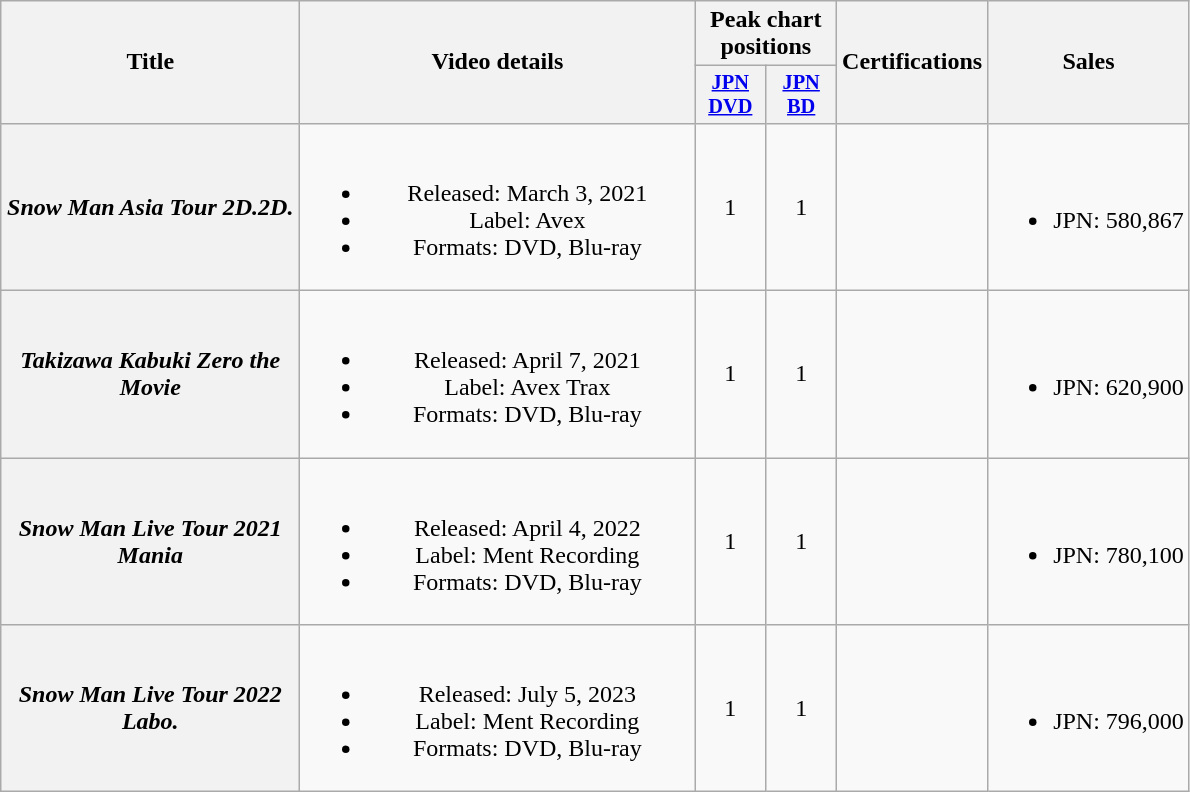<table class="wikitable plainrowheaders" style="text-align:center;">
<tr>
<th rowspan="2" scope="col" style="width:12em;">Title</th>
<th rowspan="2" scope="col" style="width:16em;">Video details</th>
<th colspan="2" scope="col">Peak chart positions</th>
<th rowspan="2" scope="col">Certifications</th>
<th rowspan="2" scope="col">Sales</th>
</tr>
<tr>
<th scope="col" style="width:3em;font-size:85%;"><a href='#'>JPN<br>DVD</a><br></th>
<th scope="col" style="width:3em;font-size:85%;"><a href='#'>JPN<br>BD</a><br></th>
</tr>
<tr>
<th scope="row"><em>Snow Man Asia Tour 2D.2D.</em></th>
<td><br><ul><li>Released: March 3, 2021</li><li>Label: Avex</li><li>Formats: DVD, Blu-ray</li></ul></td>
<td>1</td>
<td>1</td>
<td></td>
<td><br><ul><li>JPN: 580,867</li></ul></td>
</tr>
<tr>
<th scope="row"><em>Takizawa Kabuki Zero the Movie</em></th>
<td><br><ul><li>Released: April 7, 2021</li><li>Label: Avex Trax</li><li>Formats: DVD, Blu-ray</li></ul></td>
<td>1</td>
<td>1</td>
<td></td>
<td><br><ul><li>JPN: 620,900</li></ul></td>
</tr>
<tr>
<th scope="row"><em>Snow Man Live Tour 2021 Mania</em></th>
<td><br><ul><li>Released: April 4, 2022</li><li>Label: Ment Recording</li><li>Formats: DVD, Blu-ray</li></ul></td>
<td>1</td>
<td>1</td>
<td></td>
<td><br><ul><li>JPN: 780,100</li></ul></td>
</tr>
<tr>
<th scope="row"><em>Snow Man Live Tour 2022 Labo.</em></th>
<td><br><ul><li>Released: July 5, 2023</li><li>Label: Ment Recording</li><li>Formats: DVD, Blu-ray</li></ul></td>
<td>1</td>
<td>1</td>
<td></td>
<td><br><ul><li>JPN: 796,000</li></ul></td>
</tr>
</table>
